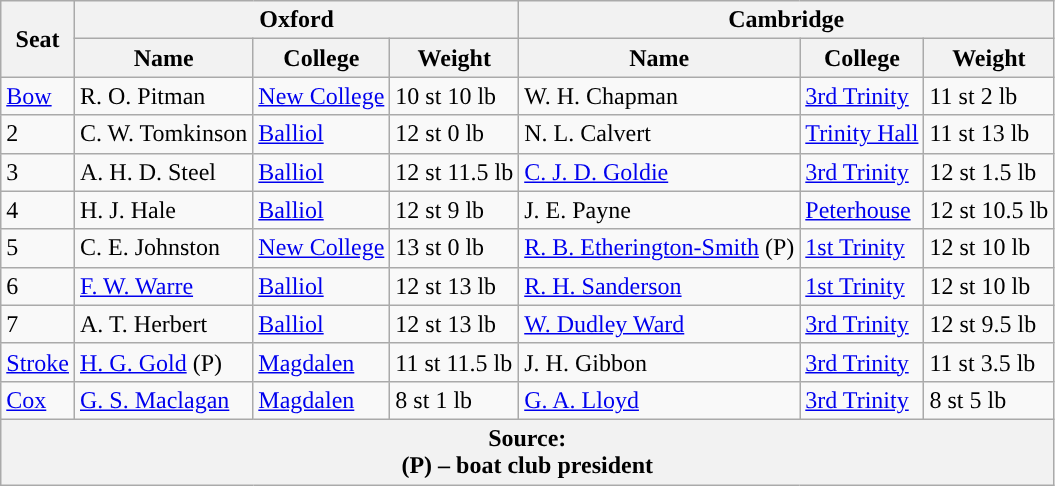<table class="wikitable">
<tr>
<th rowspan="2" scope="col">Seat</th>
<th colspan="3" scope="col">Oxford <br> </th>
<th colspan="3" scope="col">Cambridge <br> </th>
</tr>
<tr>
<th>Name</th>
<th>College</th>
<th>Weight</th>
<th>Name</th>
<th>College</th>
<th>Weight</th>
</tr>
<tr>
<td><a href='#'>Bow</a></td>
<td>R. O. Pitman</td>
<td><a href='#'>New College</a></td>
<td>10 st 10 lb</td>
<td>W. H. Chapman</td>
<td><a href='#'>3rd Trinity</a></td>
<td>11 st 2 lb</td>
</tr>
<tr>
<td>2</td>
<td>C. W. Tomkinson</td>
<td><a href='#'>Balliol</a></td>
<td>12 st 0 lb</td>
<td>N. L. Calvert</td>
<td><a href='#'>Trinity Hall</a></td>
<td>11 st 13 lb</td>
</tr>
<tr>
<td>3</td>
<td>A. H. D. Steel</td>
<td><a href='#'>Balliol</a></td>
<td>12 st 11.5 lb</td>
<td><a href='#'>C. J. D. Goldie</a></td>
<td><a href='#'>3rd Trinity</a></td>
<td>12 st 1.5 lb</td>
</tr>
<tr>
<td>4</td>
<td>H. J. Hale</td>
<td><a href='#'>Balliol</a></td>
<td>12 st 9 lb</td>
<td>J. E. Payne</td>
<td><a href='#'>Peterhouse</a></td>
<td>12 st 10.5 lb</td>
</tr>
<tr>
<td>5</td>
<td>C. E. Johnston</td>
<td><a href='#'>New College</a></td>
<td>13 st 0 lb</td>
<td><a href='#'>R. B. Etherington-Smith</a> (P)</td>
<td><a href='#'>1st Trinity</a></td>
<td>12 st 10 lb</td>
</tr>
<tr>
<td>6</td>
<td><a href='#'>F. W. Warre</a></td>
<td><a href='#'>Balliol</a></td>
<td>12 st 13 lb</td>
<td><a href='#'>R. H. Sanderson</a></td>
<td><a href='#'>1st Trinity</a></td>
<td>12 st 10 lb</td>
</tr>
<tr>
<td>7</td>
<td>A. T. Herbert</td>
<td><a href='#'>Balliol</a></td>
<td>12 st 13 lb</td>
<td><a href='#'>W. Dudley Ward</a></td>
<td><a href='#'>3rd Trinity</a></td>
<td>12 st 9.5 lb</td>
</tr>
<tr>
<td><a href='#'>Stroke</a></td>
<td><a href='#'>H. G. Gold</a> (P)</td>
<td><a href='#'>Magdalen</a></td>
<td>11 st 11.5 lb</td>
<td>J. H. Gibbon</td>
<td><a href='#'>3rd Trinity</a></td>
<td>11 st 3.5 lb</td>
</tr>
<tr>
<td><a href='#'>Cox</a></td>
<td><a href='#'>G. S. Maclagan</a></td>
<td><a href='#'>Magdalen</a></td>
<td>8 st 1 lb</td>
<td><a href='#'>G. A. Lloyd</a></td>
<td><a href='#'>3rd Trinity</a></td>
<td>8 st 5 lb</td>
</tr>
<tr>
<th colspan="7">Source:<br>(P) – boat club president</th>
</tr>
</table>
